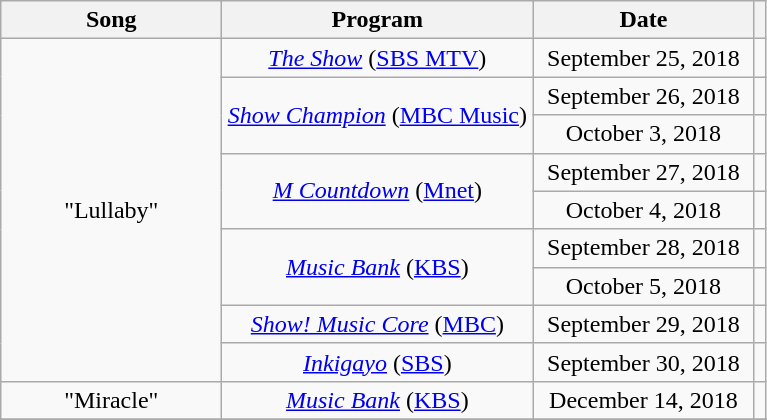<table class="wikitable" style="text-align:center">
<tr>
<th width="140">Song</th>
<th width="200">Program</th>
<th width="140">Date</th>
<th></th>
</tr>
<tr>
<td rowspan="9">"Lullaby"</td>
<td><em><a href='#'>The Show</a></em> (<a href='#'>SBS MTV</a>)</td>
<td>September 25, 2018</td>
<td></td>
</tr>
<tr>
<td rowspan="2"><em><a href='#'>Show Champion</a></em> (<a href='#'>MBC Music</a>)</td>
<td>September 26, 2018</td>
<td></td>
</tr>
<tr>
<td>October 3, 2018</td>
<td></td>
</tr>
<tr>
<td rowspan="2"><em><a href='#'>M Countdown</a></em> (<a href='#'>Mnet</a>)</td>
<td>September 27, 2018</td>
<td></td>
</tr>
<tr>
<td>October 4, 2018</td>
<td></td>
</tr>
<tr>
<td rowspan="2"><em><a href='#'>Music Bank</a></em> (<a href='#'>KBS</a>)</td>
<td>September 28, 2018</td>
<td></td>
</tr>
<tr>
<td>October 5, 2018</td>
<td></td>
</tr>
<tr>
<td><em><a href='#'>Show! Music Core</a></em> (<a href='#'>MBC</a>)</td>
<td>September 29, 2018</td>
<td></td>
</tr>
<tr>
<td><em><a href='#'>Inkigayo</a></em> (<a href='#'>SBS</a>)</td>
<td>September 30, 2018</td>
<td></td>
</tr>
<tr>
<td>"Miracle"</td>
<td><em><a href='#'>Music Bank</a></em> (<a href='#'>KBS</a>)</td>
<td>December 14, 2018</td>
<td></td>
</tr>
<tr>
</tr>
</table>
